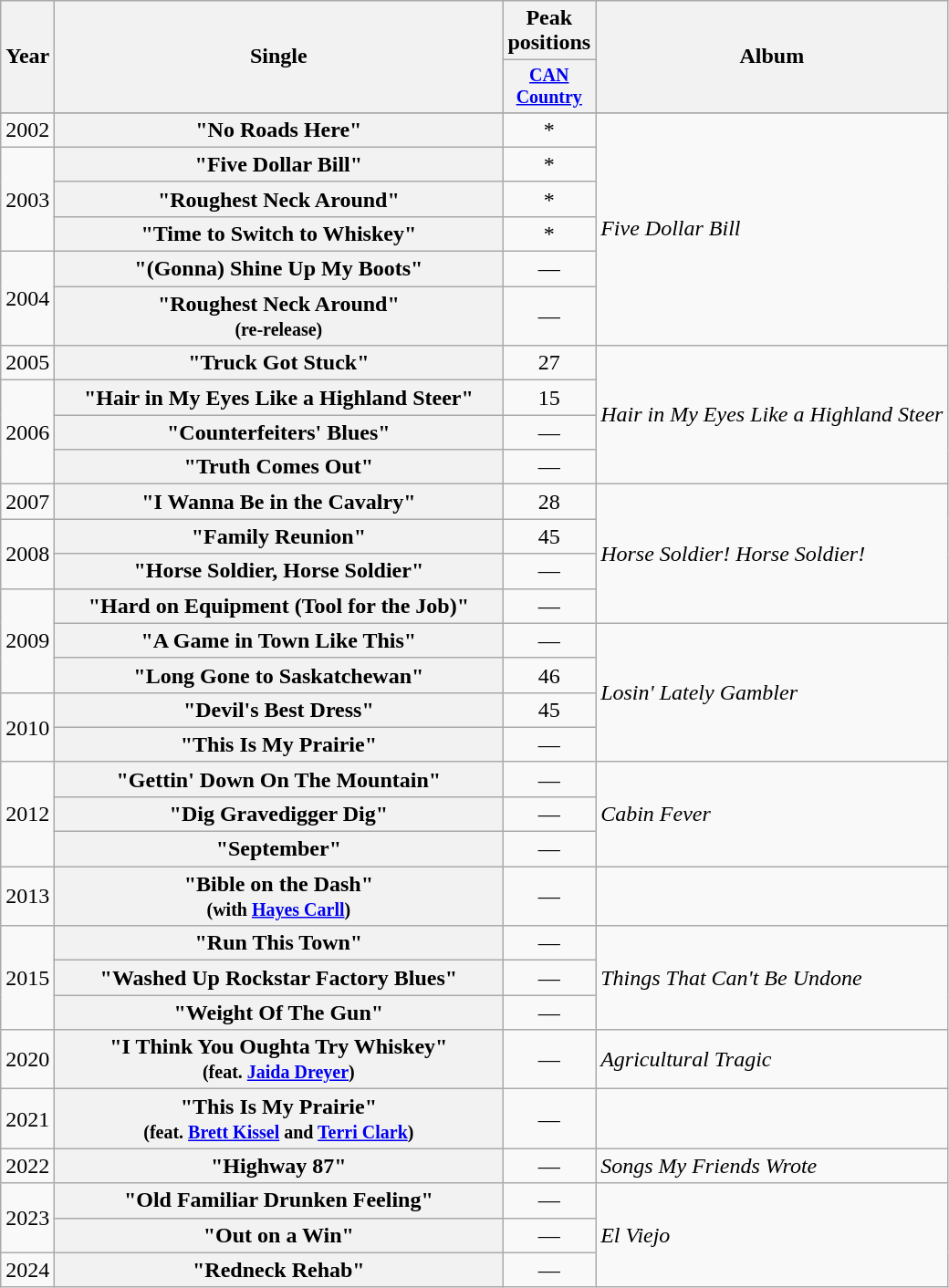<table class="wikitable plainrowheaders">
<tr>
<th rowspan="2">Year</th>
<th rowspan="2" style="width:20em;">Single</th>
<th>Peak<br>positions</th>
<th rowspan="2">Album</th>
</tr>
<tr style="font-size:smaller;">
<th><a href='#'>CAN<br>Country</a><br></th>
</tr>
<tr>
</tr>
<tr>
<td>2002</td>
<th scope="row">"No Roads Here"</th>
<td align="center">*</td>
<td rowspan="6"><em>Five Dollar Bill</em></td>
</tr>
<tr>
<td rowspan="3">2003</td>
<th scope="row">"Five Dollar Bill"</th>
<td align="center">*</td>
</tr>
<tr>
<th scope="row">"Roughest Neck Around"</th>
<td align="center">*</td>
</tr>
<tr>
<th scope="row">"Time to Switch to Whiskey"</th>
<td align="center">*</td>
</tr>
<tr>
<td rowspan="2">2004</td>
<th scope="row">"(Gonna) Shine Up My Boots"</th>
<td align="center">—</td>
</tr>
<tr>
<th scope="row">"Roughest Neck Around" <br><small>(re-release)</small></th>
<td align="center">—</td>
</tr>
<tr>
<td>2005</td>
<th scope="row">"Truck Got Stuck"</th>
<td align="center">27</td>
<td rowspan="4"><em>Hair in My Eyes Like a Highland Steer</em></td>
</tr>
<tr>
<td rowspan="3">2006</td>
<th scope="row">"Hair in My Eyes Like a Highland Steer"</th>
<td align="center">15</td>
</tr>
<tr>
<th scope="row">"Counterfeiters' Blues"</th>
<td align="center">—</td>
</tr>
<tr>
<th scope="row">"Truth Comes Out"</th>
<td align="center">—</td>
</tr>
<tr>
<td>2007</td>
<th scope="row">"I Wanna Be in the Cavalry"</th>
<td align="center">28</td>
<td rowspan="4"><em>Horse Soldier! Horse Soldier!</em></td>
</tr>
<tr>
<td rowspan="2">2008</td>
<th scope="row">"Family Reunion"</th>
<td align="center">45</td>
</tr>
<tr>
<th scope="row">"Horse Soldier, Horse Soldier"</th>
<td align="center">—</td>
</tr>
<tr>
<td rowspan="3">2009</td>
<th scope="row">"Hard on Equipment (Tool for the Job)"</th>
<td align="center">—</td>
</tr>
<tr>
<th scope="row">"A Game in Town Like This"</th>
<td align="center">—</td>
<td rowspan="4"><em>Losin' Lately Gambler</em></td>
</tr>
<tr>
<th scope="row">"Long Gone to Saskatchewan"</th>
<td align="center">46</td>
</tr>
<tr>
<td rowspan="2">2010</td>
<th scope="row">"Devil's Best Dress"</th>
<td align="center">45</td>
</tr>
<tr>
<th scope="row">"This Is My Prairie"</th>
<td align="center">—</td>
</tr>
<tr>
<td rowspan="3">2012</td>
<th scope="row">"Gettin' Down On The Mountain"</th>
<td align="center">—</td>
<td rowspan="3"><em>Cabin Fever</em></td>
</tr>
<tr>
<th scope="row">"Dig Gravedigger Dig"</th>
<td align="center">—</td>
</tr>
<tr>
<th scope="row">"September"</th>
<td align="center">—</td>
</tr>
<tr>
<td rowspan="1">2013</td>
<th scope="row">"Bible on the Dash"<br><small>(with <a href='#'>Hayes Carll</a>)</small></th>
<td align="center">—</td>
<td></td>
</tr>
<tr>
<td rowspan="3">2015</td>
<th scope="row">"Run This Town"</th>
<td align="center">—</td>
<td rowspan="3"><em>Things That Can't Be Undone</em></td>
</tr>
<tr>
<th scope="row">"Washed Up Rockstar Factory Blues"</th>
<td align="center">—</td>
</tr>
<tr>
<th scope="row">"Weight Of The Gun"</th>
<td align="center">—</td>
</tr>
<tr>
<td>2020</td>
<th scope="row">"I Think You Oughta Try Whiskey"<br><small>(feat. <a href='#'>Jaida Dreyer</a>)</small></th>
<td align="center">—</td>
<td><em>Agricultural Tragic</em></td>
</tr>
<tr>
<td>2021</td>
<th scope="row">"This Is My Prairie"<br><small>(feat. <a href='#'>Brett Kissel</a> and <a href='#'>Terri Clark</a>)</small></th>
<td align="center">—</td>
<td></td>
</tr>
<tr>
<td>2022</td>
<th scope="row">"Highway 87"</th>
<td align="center">—</td>
<td><em>Songs My Friends Wrote</em></td>
</tr>
<tr>
<td rowspan=2>2023</td>
<th scope="row">"Old Familiar Drunken Feeling"</th>
<td align="center">—</td>
<td rowspan=3><em>El Viejo</em></td>
</tr>
<tr>
<th scope="row">"Out on a Win"</th>
<td align="center">—</td>
</tr>
<tr>
<td>2024</td>
<th scope="row">"Redneck Rehab"</th>
<td align="center">—</td>
</tr>
</table>
